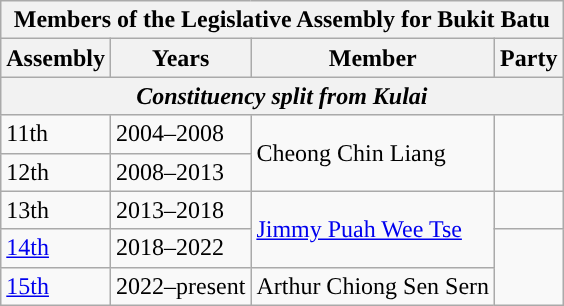<table class="wikitable">
<tr>
<th colspan="4">Members of the Legislative Assembly for Bukit Batu</th>
</tr>
<tr>
<th>Assembly</th>
<th>Years</th>
<th>Member</th>
<th>Party</th>
</tr>
<tr>
<th colspan="4"><em>Constituency split from Kulai</em></th>
</tr>
<tr>
<td>11th</td>
<td>2004–2008</td>
<td rowspan="2">Cheong Chin Liang</td>
<td rowspan="2"></td>
</tr>
<tr>
<td>12th</td>
<td>2008–2013</td>
</tr>
<tr>
<td>13th</td>
<td>2013–2018</td>
<td rowspan="2"><a href='#'>Jimmy Puah Wee Tse</a></td>
<td></td>
</tr>
<tr>
<td><a href='#'>14th</a></td>
<td>2018–2022</td>
<td rowspan="2"></td>
</tr>
<tr>
<td><a href='#'>15th</a></td>
<td>2022–present</td>
<td>Arthur Chiong Sen Sern</td>
</tr>
</table>
